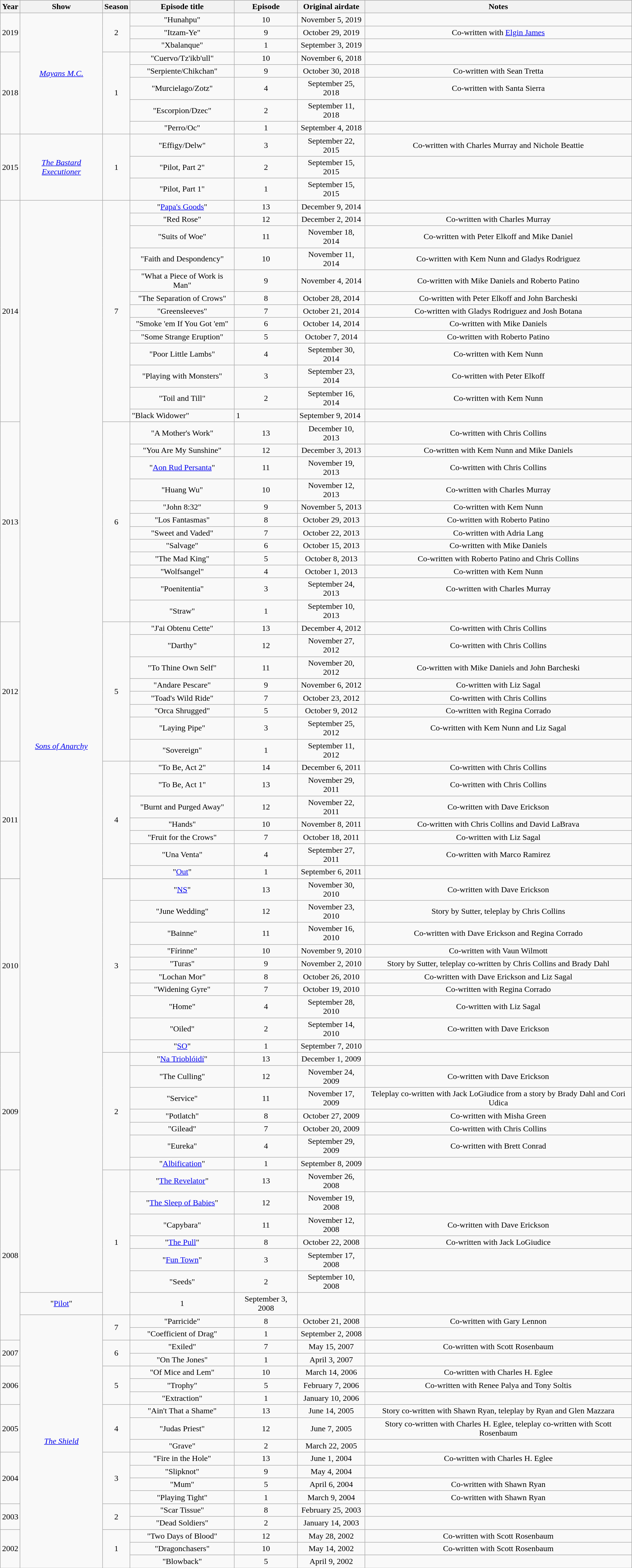<table class="wikitable">
<tr style="background:#ccc; text-align:center;">
<th>Year</th>
<th>Show</th>
<th>Season</th>
<th>Episode title</th>
<th>Episode</th>
<th>Original airdate</th>
<th>Notes</th>
</tr>
<tr style="text-align:center;">
<td rowspan=3>2019</td>
<td rowspan=8><em><a href='#'>Mayans M.C.</a></em></td>
<td rowspan=3>2</td>
<td>"Hunahpu"</td>
<td>10</td>
<td>November 5, 2019</td>
<td></td>
</tr>
<tr style="text-align:center;">
<td>"Itzam-Ye"</td>
<td>9</td>
<td>October 29, 2019</td>
<td>Co-written with <a href='#'>Elgin James</a></td>
</tr>
<tr style="text-align:center;">
<td>"Xbalanque"</td>
<td>1</td>
<td>September 3, 2019</td>
<td></td>
</tr>
<tr style="text-align:center;">
<td rowspan=5>2018</td>
<td rowspan=5>1</td>
<td>"Cuervo/Tz'ikb'ull"</td>
<td>10</td>
<td>November 6, 2018</td>
<td></td>
</tr>
<tr style="text-align:center;">
<td>"Serpiente/Chikchan"</td>
<td>9</td>
<td>October 30, 2018</td>
<td>Co-written with Sean Tretta</td>
</tr>
<tr style="text-align:center;">
<td>"Murcielago/Zotz"</td>
<td>4</td>
<td>September 25, 2018</td>
<td>Co-written with Santa Sierra</td>
</tr>
<tr style="text-align:center">
<td>"Escorpion/Dzec"</td>
<td>2</td>
<td>September 11, 2018</td>
<td></td>
</tr>
<tr style="text-align:center;">
<td>"Perro/Oc"</td>
<td>1</td>
<td>September 4, 2018</td>
<td></td>
</tr>
<tr style="text-align:center;">
<td rowspan="3">2015</td>
<td rowspan="3"><em><a href='#'>The Bastard Executioner</a></em></td>
<td rowspan="3">1</td>
<td>"Effigy/Delw"</td>
<td>3</td>
<td>September 22, 2015</td>
<td>Co-written with Charles Murray and Nichole Beattie</td>
</tr>
<tr style="text-align:center;">
<td>"Pilot, Part 2"</td>
<td>2</td>
<td>September 15, 2015</td>
<td></td>
</tr>
<tr style="text-align:center;">
<td>"Pilot, Part 1"</td>
<td>1</td>
<td>September 15, 2015</td>
<td></td>
</tr>
<tr style="text-align:center;">
<td rowspan="13">2014</td>
<td rowspan="64"><em><a href='#'>Sons of Anarchy</a></em></td>
<td rowspan="13">7</td>
<td>"<a href='#'>Papa's Goods</a>"</td>
<td>13</td>
<td>December 9, 2014</td>
<td></td>
</tr>
<tr style="text-align:center;">
<td>"Red Rose"</td>
<td>12</td>
<td>December 2, 2014</td>
<td>Co-written with Charles Murray</td>
</tr>
<tr style="text-align:center;">
<td>"Suits of Woe"</td>
<td>11</td>
<td>November 18, 2014</td>
<td>Co-written with Peter Elkoff and Mike Daniel</td>
</tr>
<tr style="text-align:center;">
<td>"Faith and Despondency"</td>
<td>10</td>
<td>November 11, 2014</td>
<td>Co-written with Kem Nunn and Gladys Rodriguez</td>
</tr>
<tr style="text-align:center;">
<td>"What a Piece of Work is Man"</td>
<td>9</td>
<td>November 4, 2014</td>
<td>Co-written with Mike Daniels and Roberto Patino</td>
</tr>
<tr style="text-align:center;">
<td>"The Separation of Crows"</td>
<td>8</td>
<td>October 28, 2014</td>
<td>Co-written with Peter Elkoff and John Barcheski</td>
</tr>
<tr style="text-align:center;">
<td>"Greensleeves"</td>
<td>7</td>
<td>October 21, 2014</td>
<td>Co-written with Gladys Rodriguez and Josh Botana</td>
</tr>
<tr style="text-align:center;">
<td>"Smoke 'em If You Got 'em"</td>
<td>6</td>
<td>October 14, 2014</td>
<td>Co-written with Mike Daniels</td>
</tr>
<tr style="text-align:center;">
<td>"Some Strange Eruption"</td>
<td>5</td>
<td>October 7, 2014</td>
<td>Co-written with Roberto Patino</td>
</tr>
<tr style="text-align:center;">
<td>"Poor Little Lambs"</td>
<td>4</td>
<td>September 30, 2014</td>
<td>Co-written with Kem Nunn</td>
</tr>
<tr style="text-align:center;">
<td>"Playing with Monsters"</td>
<td>3</td>
<td>September 23, 2014</td>
<td>Co-written with Peter Elkoff</td>
</tr>
<tr style="text-align:center;">
<td>"Toil and Till"</td>
<td>2</td>
<td>September 16, 2014</td>
<td>Co-written with Kem Nunn</td>
</tr>
<tr>
<td>"Black Widower"</td>
<td>1</td>
<td>September 9, 2014</td>
</tr>
<tr style="text-align:center;">
<td rowspan="12">2013</td>
<td rowspan="12">6</td>
<td>"A Mother's Work"</td>
<td>13</td>
<td>December 10, 2013</td>
<td>Co-written with Chris Collins</td>
</tr>
<tr style="text-align:center;">
<td>"You Are My Sunshine"</td>
<td>12</td>
<td>December 3, 2013</td>
<td>Co-written with Kem Nunn and Mike Daniels</td>
</tr>
<tr style="text-align:center;">
<td>"<a href='#'>Aon Rud Persanta</a>"</td>
<td>11</td>
<td>November 19, 2013</td>
<td>Co-written with Chris Collins</td>
</tr>
<tr style="text-align:center;">
<td>"Huang Wu"</td>
<td>10</td>
<td>November 12, 2013</td>
<td>Co-written with Charles Murray</td>
</tr>
<tr style="text-align:center;">
<td>"John 8:32"</td>
<td>9</td>
<td>November 5, 2013</td>
<td>Co-written with Kem Nunn</td>
</tr>
<tr style="text-align:center;">
<td>"Los Fantasmas"</td>
<td>8</td>
<td>October 29, 2013</td>
<td>Co-written with Roberto Patino</td>
</tr>
<tr style="text-align:center;">
<td>"Sweet and Vaded"</td>
<td>7</td>
<td>October 22, 2013</td>
<td>Co-written with Adria Lang</td>
</tr>
<tr style="text-align:center;">
<td>"Salvage"</td>
<td>6</td>
<td>October 15, 2013</td>
<td>Co-written with Mike Daniels</td>
</tr>
<tr style="text-align:center;">
<td>"The Mad King"</td>
<td>5</td>
<td>October 8, 2013</td>
<td>Co-written with Roberto Patino and Chris Collins</td>
</tr>
<tr style="text-align:center;">
<td>"Wolfsangel"</td>
<td>4</td>
<td>October 1, 2013</td>
<td>Co-written with Kem Nunn</td>
</tr>
<tr style="text-align:center;">
<td>"Poenitentia"</td>
<td>3</td>
<td>September 24, 2013</td>
<td>Co-written with Charles Murray</td>
</tr>
<tr style="text-align:center;">
<td>"Straw"</td>
<td>1</td>
<td>September 10, 2013</td>
</tr>
<tr style="text-align:center;">
<td rowspan="8">2012</td>
<td rowspan="8">5</td>
<td>"J'ai Obtenu Cette"</td>
<td>13</td>
<td>December 4, 2012</td>
<td>Co-written with Chris Collins</td>
</tr>
<tr style="text-align:center;">
<td>"Darthy"</td>
<td>12</td>
<td>November 27, 2012</td>
<td>Co-written with Chris Collins</td>
</tr>
<tr style="text-align:center;">
<td>"To Thine Own Self"</td>
<td>11</td>
<td>November 20, 2012</td>
<td>Co-written with Mike Daniels and John Barcheski</td>
</tr>
<tr style="text-align:center;">
<td>"Andare Pescare"</td>
<td>9</td>
<td>November 6, 2012</td>
<td>Co-written with Liz Sagal</td>
</tr>
<tr style="text-align:center;">
<td>"Toad's Wild Ride"</td>
<td>7</td>
<td>October 23, 2012</td>
<td>Co-written with Chris Collins</td>
</tr>
<tr style="text-align:center;">
<td>"Orca Shrugged"</td>
<td>5</td>
<td>October 9, 2012</td>
<td>Co-written with Regina Corrado</td>
</tr>
<tr style="text-align:center;">
<td>"Laying Pipe"</td>
<td>3</td>
<td>September 25, 2012</td>
<td>Co-written with Kem Nunn and Liz Sagal</td>
</tr>
<tr style="text-align:center;">
<td>"Sovereign"</td>
<td>1</td>
<td>September 11, 2012</td>
</tr>
<tr style="text-align:center;">
<td rowspan="7">2011</td>
<td rowspan="7">4</td>
<td>"To Be, Act 2"</td>
<td>14</td>
<td>December 6, 2011</td>
<td>Co-written with Chris Collins</td>
</tr>
<tr style="text-align:center;">
<td>"To Be, Act 1"</td>
<td>13</td>
<td>November 29, 2011</td>
<td>Co-written with Chris Collins</td>
</tr>
<tr style="text-align:center;">
<td>"Burnt and Purged Away"</td>
<td>12</td>
<td>November 22, 2011</td>
<td>Co-written with Dave Erickson</td>
</tr>
<tr style="text-align:center;">
<td>"Hands"</td>
<td>10</td>
<td>November 8, 2011</td>
<td>Co-written with Chris Collins and David LaBrava</td>
</tr>
<tr style="text-align:center;">
<td>"Fruit for the Crows"</td>
<td>7</td>
<td>October 18, 2011</td>
<td>Co-written with Liz Sagal</td>
</tr>
<tr style="text-align:center;">
<td>"Una Venta"</td>
<td>4</td>
<td>September 27, 2011</td>
<td>Co-written with Marco Ramirez</td>
</tr>
<tr style="text-align:center;">
<td>"<a href='#'>Out</a>"</td>
<td>1</td>
<td>September 6, 2011</td>
</tr>
<tr>
</tr>
<tr style="text-align:center;">
<td rowspan="10">2010</td>
<td rowspan="10">3</td>
<td>"<a href='#'>NS</a>"</td>
<td>13</td>
<td>November 30, 2010</td>
<td>Co-written with Dave Erickson</td>
</tr>
<tr style="text-align:center;">
<td>"June Wedding"</td>
<td>12</td>
<td>November 23, 2010</td>
<td>Story by Sutter, teleplay by Chris Collins</td>
</tr>
<tr style="text-align:center;">
<td>"Bainne"</td>
<td>11</td>
<td>November 16, 2010</td>
<td>Co-written with Dave Erickson and Regina Corrado</td>
</tr>
<tr style="text-align:center;">
<td>"Fírinne"</td>
<td>10</td>
<td>November 9, 2010</td>
<td>Co-written with Vaun Wilmott</td>
</tr>
<tr style="text-align:center;">
<td>"Turas"</td>
<td>9</td>
<td>November 2, 2010</td>
<td>Story by Sutter, teleplay co-written by Chris Collins and Brady Dahl</td>
</tr>
<tr style="text-align:center;">
<td>"Lochan Mor"</td>
<td>8</td>
<td>October 26, 2010</td>
<td>Co-written with Dave Erickson and Liz Sagal</td>
</tr>
<tr style="text-align:center;">
<td>"Widening Gyre"</td>
<td>7</td>
<td>October 19, 2010</td>
<td>Co-written with Regina Corrado</td>
</tr>
<tr style="text-align:center;">
<td>"Home"</td>
<td>4</td>
<td>September 28, 2010</td>
<td>Co-written with Liz Sagal</td>
</tr>
<tr style="text-align:center;">
<td>"Oiled"</td>
<td>2</td>
<td>September 14, 2010</td>
<td>Co-written with Dave Erickson</td>
</tr>
<tr>
<td style="text-align:center;">"<a href='#'>SO</a>"</td>
<td style="text-align:center;">1</td>
<td style="text-align:center;">September 7, 2010</td>
<td></td>
</tr>
<tr>
<td style="text-align:center;" rowspan="7">2009</td>
<td style="text-align:center;" rowspan="7">2</td>
<td style="text-align:center;">"<a href='#'>Na Trioblóidí</a>"</td>
<td style="text-align:center;">13</td>
<td style="text-align:center;">December 1, 2009</td>
<td></td>
</tr>
<tr style="text-align:center;">
<td>"The Culling"</td>
<td>12</td>
<td>November 24, 2009</td>
<td>Co-written with Dave Erickson</td>
</tr>
<tr style="text-align:center;">
<td>"Service"</td>
<td>11</td>
<td>November 17, 2009</td>
<td>Teleplay co-written with Jack LoGiudice from a story by Brady Dahl and Cori Udica</td>
</tr>
<tr style="text-align:center;">
<td>"Potlatch"</td>
<td>8</td>
<td>October 27, 2009</td>
<td>Co-written with Misha Green</td>
</tr>
<tr style="text-align:center;">
<td>"Gilead"</td>
<td>7</td>
<td>October 20, 2009</td>
<td>Co-written with Chris Collins</td>
</tr>
<tr style="text-align:center;">
<td>"Eureka"</td>
<td>4</td>
<td>September 29, 2009</td>
<td>Co-written with Brett Conrad</td>
</tr>
<tr>
<td style="text-align:center;">"<a href='#'>Albification</a>"</td>
<td style="text-align:center;">1</td>
<td style="text-align:center;">September 8, 2009</td>
<td></td>
</tr>
<tr>
<td style="text-align:center;" rowspan="9">2008</td>
<td style="text-align:center;" rowspan="7">1</td>
<td style="text-align:center;">"<a href='#'>The Revelator</a>"</td>
<td style="text-align:center;">13</td>
<td style="text-align:center;">November 26, 2008</td>
<td></td>
</tr>
<tr>
<td style="text-align:center;">"<a href='#'>The Sleep of Babies</a>"</td>
<td style="text-align:center;">12</td>
<td style="text-align:center;">November 19, 2008</td>
<td></td>
</tr>
<tr style="text-align:center;">
<td>"Capybara"</td>
<td>11</td>
<td>November 12, 2008</td>
<td>Co-written with Dave Erickson</td>
</tr>
<tr style="text-align:center;">
<td>"<a href='#'>The Pull</a>"</td>
<td>8</td>
<td>October 22, 2008</td>
<td>Co-written with Jack LoGiudice</td>
</tr>
<tr>
<td style="text-align:center;">"<a href='#'>Fun Town</a>"</td>
<td style="text-align:center;">3</td>
<td style="text-align:center;">September 17, 2008</td>
<td></td>
</tr>
<tr>
<td style="text-align:center;">"Seeds"</td>
<td style="text-align:center;">2</td>
<td style="text-align:center;">September 10, 2008</td>
<td></td>
</tr>
<tr>
<td style="text-align:center;">"<a href='#'>Pilot</a>"</td>
<td style="text-align:center;">1</td>
<td style="text-align:center;">September 3, 2008</td>
<td></td>
</tr>
<tr style="text-align:center;">
<td rowspan="19"><em><a href='#'>The Shield</a></em></td>
<td rowspan="2">7</td>
<td>"Parricide"</td>
<td>8</td>
<td>October 21, 2008</td>
<td>Co-written with Gary Lennon</td>
</tr>
<tr>
<td style="text-align:center;">"Coefficient of Drag"</td>
<td style="text-align:center;">1</td>
<td style="text-align:center;">September 2, 2008</td>
<td></td>
</tr>
<tr style="text-align:center;">
<td rowspan="2">2007</td>
<td rowspan="2">6</td>
<td>"Exiled"</td>
<td>7</td>
<td>May 15, 2007</td>
<td>Co-written with Scott Rosenbaum</td>
</tr>
<tr>
<td style="text-align:center;">"On The Jones"</td>
<td style="text-align:center;">1</td>
<td style="text-align:center;">April 3, 2007</td>
<td></td>
</tr>
<tr style="text-align:center;">
<td rowspan="3">2006</td>
<td rowspan="3">5</td>
<td>"Of Mice and Lem"</td>
<td>10</td>
<td>March 14, 2006</td>
<td>Co-written with Charles H. Eglee</td>
</tr>
<tr style="text-align:center;">
<td>"Trophy"</td>
<td>5</td>
<td>February 7, 2006</td>
<td>Co-written with Renee Palya and Tony Soltis</td>
</tr>
<tr>
<td style="text-align:center;">"Extraction"</td>
<td style="text-align:center;">1</td>
<td style="text-align:center;">January 10, 2006</td>
<td></td>
</tr>
<tr style="text-align:center;">
<td rowspan="3">2005</td>
<td rowspan="3">4</td>
<td>"Ain't That a Shame"</td>
<td>13</td>
<td>June 14, 2005</td>
<td>Story co-written with Shawn Ryan, teleplay by Ryan and Glen Mazzara</td>
</tr>
<tr style="text-align:center;">
<td>"Judas Priest"</td>
<td>12</td>
<td>June 7, 2005</td>
<td>Story co-written with Charles H. Eglee, teleplay co-written with Scott Rosenbaum</td>
</tr>
<tr>
<td style="text-align:center;">"Grave"</td>
<td style="text-align:center;">2</td>
<td style="text-align:center;">March 22, 2005</td>
<td></td>
</tr>
<tr style="text-align:center;">
<td rowspan="4">2004</td>
<td rowspan="4">3</td>
<td>"Fire in the Hole"</td>
<td>13</td>
<td>June 1, 2004</td>
<td>Co-written with Charles H. Eglee</td>
</tr>
<tr>
<td style="text-align:center;">"Slipknot"</td>
<td style="text-align:center;">9</td>
<td style="text-align:center;">May 4, 2004</td>
<td></td>
</tr>
<tr style="text-align:center;">
<td>"Mum"</td>
<td>5</td>
<td>April 6, 2004</td>
<td>Co-written with Shawn Ryan</td>
</tr>
<tr style="text-align:center;">
<td>"Playing Tight"</td>
<td>1</td>
<td>March 9, 2004</td>
<td>Co-written with Shawn Ryan</td>
</tr>
<tr>
<td style="text-align:center;" rowspan="2">2003</td>
<td style="text-align:center;" rowspan="2">2</td>
<td style="text-align:center;">"Scar Tissue"</td>
<td style="text-align:center;">8</td>
<td style="text-align:center;">February 25, 2003</td>
<td></td>
</tr>
<tr>
<td style="text-align:center;">"Dead Soldiers"</td>
<td style="text-align:center;">2</td>
<td style="text-align:center;">January 14, 2003</td>
<td></td>
</tr>
<tr style="text-align:center;">
<td rowspan="3">2002</td>
<td rowspan="3">1</td>
<td>"Two Days of Blood"</td>
<td>12</td>
<td>May 28, 2002</td>
<td>Co-written with Scott Rosenbaum</td>
</tr>
<tr style="text-align:center;">
<td>"Dragonchasers"</td>
<td>10</td>
<td>May 14, 2002</td>
<td>Co-written with Scott Rosenbaum</td>
</tr>
<tr>
<td style="text-align:center;">"Blowback"</td>
<td style="text-align:center;">5</td>
<td style="text-align:center;">April 9, 2002</td>
<td></td>
</tr>
</table>
